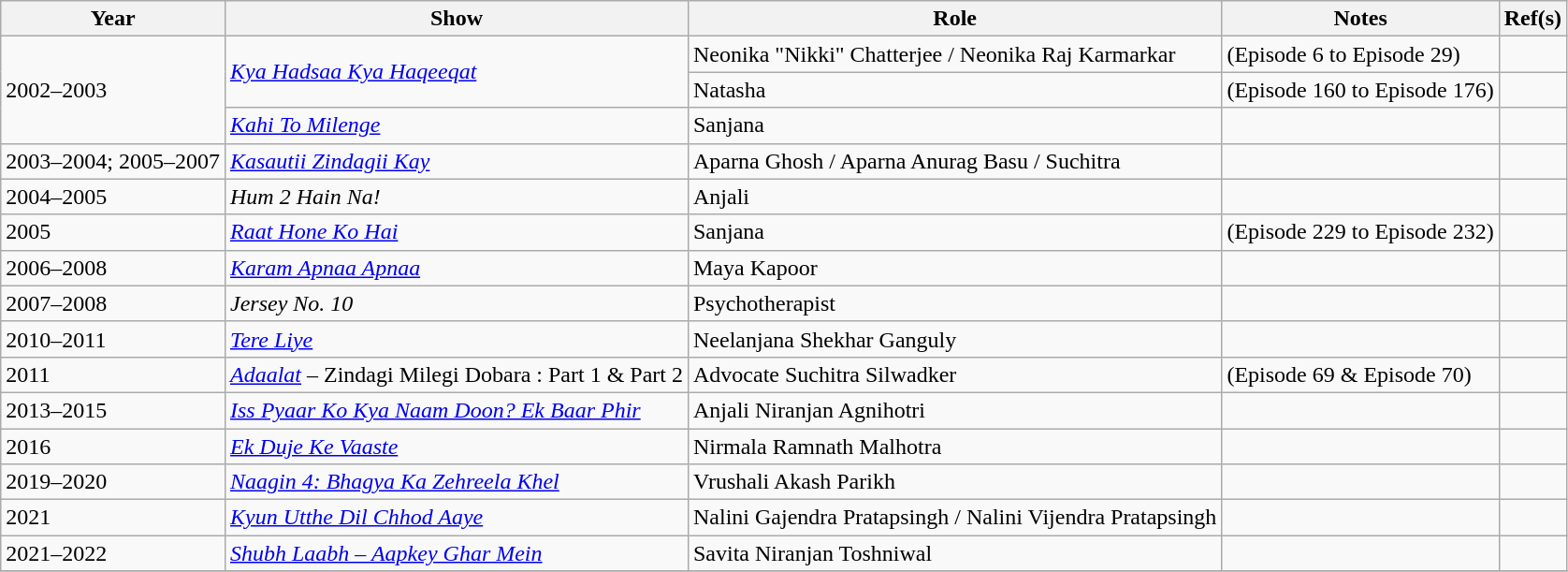<table class="wikitable sortable" style="font-size:100%">
<tr style="text-align:center;">
<th>Year</th>
<th>Show</th>
<th>Role</th>
<th>Notes</th>
<th class="unsortable">Ref(s)</th>
</tr>
<tr>
<td rowspan="3">2002–2003</td>
<td rowspan="2"><em><a href='#'>Kya Hadsaa Kya Haqeeqat</a></em></td>
<td>Neonika "Nikki" Chatterjee / Neonika Raj Karmarkar</td>
<td>(Episode 6 to Episode 29)</td>
<td></td>
</tr>
<tr>
<td>Natasha</td>
<td>(Episode 160 to Episode 176)</td>
<td></td>
</tr>
<tr>
<td><em><a href='#'>Kahi To Milenge</a></em></td>
<td>Sanjana</td>
<td></td>
<td></td>
</tr>
<tr>
<td>2003–2004; 2005–2007</td>
<td><em><a href='#'>Kasautii Zindagii Kay</a></em></td>
<td>Aparna Ghosh / Aparna Anurag Basu / Suchitra</td>
<td></td>
<td></td>
</tr>
<tr>
<td>2004–2005</td>
<td><em>Hum 2 Hain Na!</em></td>
<td>Anjali</td>
<td></td>
<td></td>
</tr>
<tr>
<td>2005</td>
<td><em><a href='#'>Raat Hone Ko Hai</a></em></td>
<td>Sanjana</td>
<td>(Episode 229 to Episode 232)</td>
<td></td>
</tr>
<tr>
<td>2006–2008</td>
<td><em><a href='#'>Karam Apnaa Apnaa</a></em></td>
<td>Maya Kapoor</td>
<td></td>
<td></td>
</tr>
<tr>
<td>2007–2008</td>
<td><em>Jersey No. 10</em></td>
<td>Psychotherapist</td>
<td></td>
<td></td>
</tr>
<tr>
<td>2010–2011</td>
<td><em><a href='#'>Tere Liye</a></em></td>
<td>Neelanjana Shekhar Ganguly</td>
<td></td>
<td></td>
</tr>
<tr>
<td>2011</td>
<td><em><a href='#'>Adaalat</a></em> – Zindagi Milegi Dobara : Part 1 & Part 2</td>
<td>Advocate Suchitra Silwadker</td>
<td>(Episode 69 & Episode 70)</td>
<td></td>
</tr>
<tr>
<td>2013–2015</td>
<td><em><a href='#'>Iss Pyaar Ko Kya Naam Doon? Ek Baar Phir</a></em></td>
<td>Anjali Niranjan Agnihotri</td>
<td></td>
<td></td>
</tr>
<tr>
<td>2016</td>
<td><em><a href='#'>Ek Duje Ke Vaaste</a></em></td>
<td>Nirmala Ramnath Malhotra</td>
<td></td>
<td></td>
</tr>
<tr>
<td>2019–2020</td>
<td><em><a href='#'>Naagin 4: Bhagya Ka Zehreela Khel</a></em></td>
<td>Vrushali Akash Parikh</td>
<td></td>
<td></td>
</tr>
<tr>
<td>2021</td>
<td><em><a href='#'>Kyun Utthe Dil Chhod Aaye</a></em></td>
<td>Nalini Gajendra Pratapsingh / Nalini Vijendra Pratapsingh</td>
<td></td>
<td></td>
</tr>
<tr>
<td>2021–2022</td>
<td><em><a href='#'>Shubh Laabh – Aapkey Ghar Mein</a></em></td>
<td>Savita Niranjan Toshniwal</td>
<td></td>
<td></td>
</tr>
<tr>
</tr>
</table>
